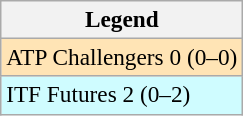<table class=wikitable style=font-size:97%>
<tr>
<th>Legend</th>
</tr>
<tr style="background:moccasin;">
<td>ATP Challengers 0 (0–0)</td>
</tr>
<tr style="background:#cffcff;">
<td>ITF Futures 2 (0–2)</td>
</tr>
</table>
